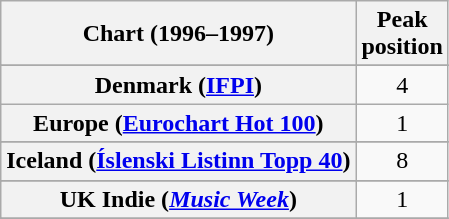<table class="wikitable plainrowheaders sortable" style="text-align:center">
<tr>
<th scope="col">Chart (1996–1997)</th>
<th scope="col">Peak<br>position</th>
</tr>
<tr>
</tr>
<tr>
</tr>
<tr>
</tr>
<tr>
</tr>
<tr>
</tr>
<tr>
</tr>
<tr>
<th scope="row">Denmark (<a href='#'>IFPI</a>)</th>
<td>4</td>
</tr>
<tr>
<th scope="row">Europe (<a href='#'>Eurochart Hot 100</a>)</th>
<td>1</td>
</tr>
<tr>
</tr>
<tr>
</tr>
<tr>
<th scope="row">Iceland (<a href='#'>Íslenski Listinn Topp 40</a>)</th>
<td>8</td>
</tr>
<tr>
</tr>
<tr>
</tr>
<tr>
</tr>
<tr>
</tr>
<tr>
</tr>
<tr>
</tr>
<tr>
</tr>
<tr>
</tr>
<tr>
</tr>
<tr>
</tr>
<tr>
<th scope="row">UK Indie (<em><a href='#'>Music Week</a></em>)</th>
<td>1</td>
</tr>
<tr>
</tr>
<tr>
</tr>
<tr>
</tr>
<tr>
</tr>
<tr>
</tr>
<tr>
</tr>
<tr>
</tr>
<tr>
</tr>
</table>
